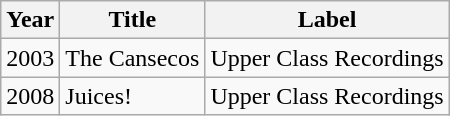<table class="wikitable" border="1">
<tr>
<th>Year</th>
<th>Title</th>
<th>Label</th>
</tr>
<tr>
<td>2003</td>
<td>The Cansecos</td>
<td>Upper Class Recordings</td>
</tr>
<tr>
<td>2008</td>
<td>Juices!</td>
<td>Upper Class Recordings</td>
</tr>
</table>
